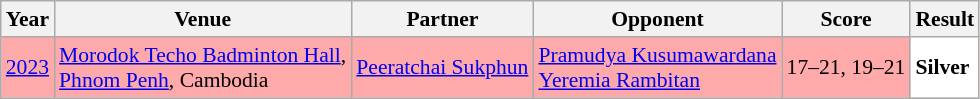<table class="sortable wikitable" style="font-size: 90%">
<tr>
<th>Year</th>
<th>Venue</th>
<th>Partner</th>
<th>Opponent</th>
<th>Score</th>
<th>Result</th>
</tr>
<tr style="background:#FFAAAA">
<td align="center"><a href='#'>2023</a></td>
<td align="left"><a href='#'>Morodok Techo Badminton Hall</a>,<br><a href='#'>Phnom Penh</a>, Cambodia</td>
<td align="left"> <a href='#'>Peeratchai Sukphun</a></td>
<td align="left"> <a href='#'>Pramudya Kusumawardana</a><br> <a href='#'>Yeremia Rambitan</a></td>
<td align="left">17–21, 19–21</td>
<td style="text-align:left; background:white"> <strong>Silver</strong></td>
</tr>
</table>
